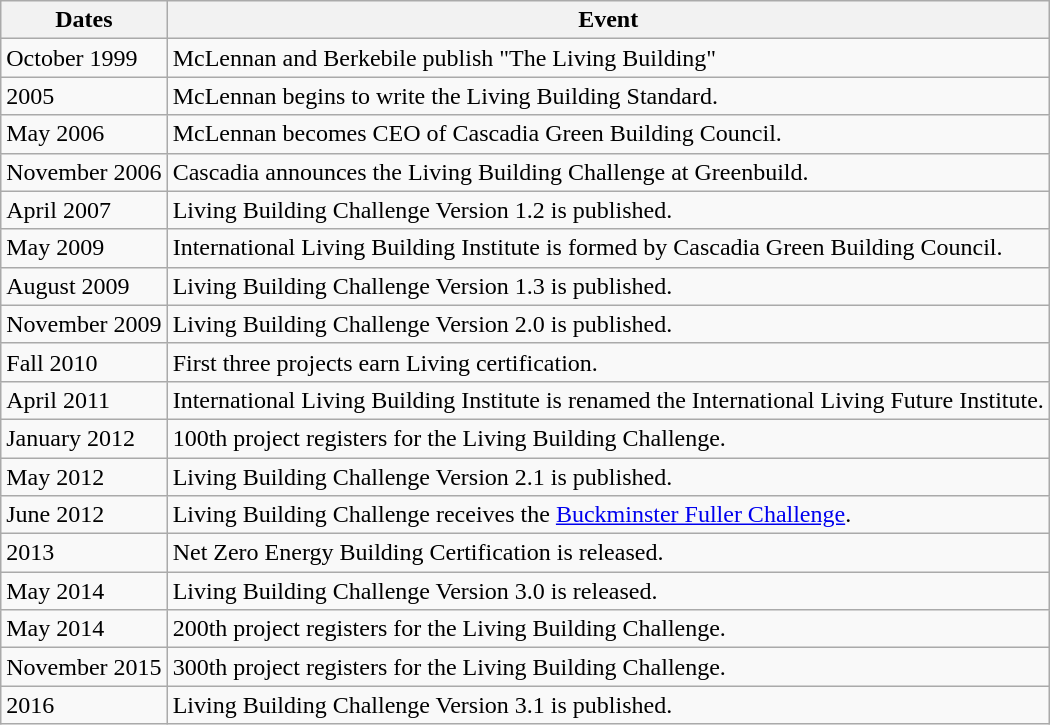<table class="wikitable mw-collapsible">
<tr>
<th>Dates</th>
<th>Event</th>
</tr>
<tr>
<td>October 1999</td>
<td>McLennan and Berkebile publish "The Living Building"</td>
</tr>
<tr>
<td>2005</td>
<td>McLennan begins to write the Living Building Standard.</td>
</tr>
<tr>
<td>May 2006</td>
<td>McLennan becomes CEO of Cascadia Green Building Council.</td>
</tr>
<tr>
<td>November 2006</td>
<td>Cascadia announces the Living Building Challenge at Greenbuild.</td>
</tr>
<tr>
<td>April 2007</td>
<td>Living Building Challenge Version 1.2 is published.</td>
</tr>
<tr>
<td>May 2009</td>
<td>International Living Building Institute is formed by Cascadia Green Building Council.</td>
</tr>
<tr>
<td>August 2009</td>
<td>Living Building Challenge Version 1.3 is published.</td>
</tr>
<tr>
<td>November 2009</td>
<td>Living Building Challenge Version 2.0 is published.</td>
</tr>
<tr>
<td>Fall 2010</td>
<td>First three projects earn Living certification.</td>
</tr>
<tr>
<td>April 2011</td>
<td>International Living Building Institute is renamed the International Living Future Institute.</td>
</tr>
<tr>
<td>January 2012</td>
<td>100th project registers for the Living Building Challenge.</td>
</tr>
<tr>
<td>May 2012</td>
<td>Living Building Challenge Version 2.1 is published.</td>
</tr>
<tr>
<td>June 2012</td>
<td>Living Building Challenge receives the <a href='#'>Buckminster Fuller Challenge</a>.</td>
</tr>
<tr>
<td>2013</td>
<td>Net Zero Energy Building Certification is released.</td>
</tr>
<tr>
<td>May 2014</td>
<td>Living Building Challenge Version 3.0 is released.</td>
</tr>
<tr>
<td>May 2014</td>
<td>200th project registers for the Living Building Challenge.</td>
</tr>
<tr>
<td>November 2015</td>
<td>300th project registers for the Living Building Challenge.</td>
</tr>
<tr>
<td>2016</td>
<td>Living Building Challenge Version 3.1 is published.</td>
</tr>
</table>
